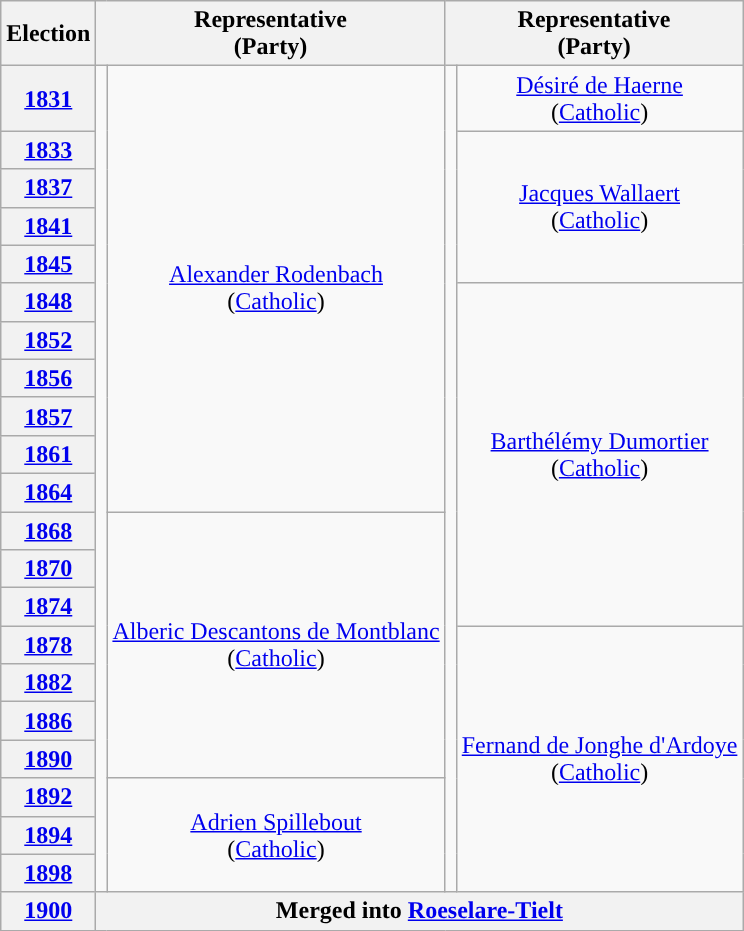<table class="wikitable" style="text-align:center">
<tr>
<th>Election</th>
<th colspan=2>Representative<br>(Party)</th>
<th colspan=2>Representative<br>(Party)</th>
</tr>
<tr>
<th><a href='#'>1831</a></th>
<td rowspan=21; style="background-color: "></td>
<td rowspan=11><a href='#'>Alexander Rodenbach</a><br>(<a href='#'>Catholic</a>)</td>
<td rowspan=21; style="background-color: "></td>
<td rowspan=1><a href='#'>Désiré de Haerne</a><br>(<a href='#'>Catholic</a>)</td>
</tr>
<tr>
<th><a href='#'>1833</a></th>
<td rowspan=4><a href='#'>Jacques Wallaert</a><br>(<a href='#'>Catholic</a>)</td>
</tr>
<tr>
<th><a href='#'>1837</a></th>
</tr>
<tr>
<th><a href='#'>1841</a></th>
</tr>
<tr>
<th><a href='#'>1845</a></th>
</tr>
<tr>
<th><a href='#'>1848</a></th>
<td rowspan=9><a href='#'>Barthélémy Dumortier</a><br>(<a href='#'>Catholic</a>)</td>
</tr>
<tr>
<th><a href='#'>1852</a></th>
</tr>
<tr>
<th><a href='#'>1856</a></th>
</tr>
<tr>
<th><a href='#'>1857</a></th>
</tr>
<tr>
<th><a href='#'>1861</a></th>
</tr>
<tr>
<th><a href='#'>1864</a></th>
</tr>
<tr>
<th><a href='#'>1868</a></th>
<td rowspan=7><a href='#'>Alberic Descantons de Montblanc</a><br>(<a href='#'>Catholic</a>)</td>
</tr>
<tr>
<th><a href='#'>1870</a></th>
</tr>
<tr>
<th><a href='#'>1874</a></th>
</tr>
<tr>
<th><a href='#'>1878</a></th>
<td rowspan=7><a href='#'>Fernand de Jonghe d'Ardoye</a><br>(<a href='#'>Catholic</a>)</td>
</tr>
<tr>
<th><a href='#'>1882</a></th>
</tr>
<tr>
<th><a href='#'>1886</a></th>
</tr>
<tr>
<th><a href='#'>1890</a></th>
</tr>
<tr>
<th><a href='#'>1892</a></th>
<td rowspan=3><a href='#'>Adrien Spillebout</a><br>(<a href='#'>Catholic</a>)</td>
</tr>
<tr>
<th><a href='#'>1894</a></th>
</tr>
<tr>
<th><a href='#'>1898</a></th>
</tr>
<tr>
<th><a href='#'>1900</a></th>
<th colspan=4>Merged into <a href='#'>Roeselare-Tielt</a></th>
</tr>
</table>
